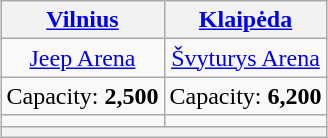<table class="wikitable" style="margin:1em auto; text-align:center;">
<tr>
<th><a href='#'>Vilnius</a></th>
<th><a href='#'>Klaipėda</a></th>
</tr>
<tr>
<td><a href='#'>Jeep Arena</a></td>
<td><a href='#'>Švyturys Arena</a></td>
</tr>
<tr>
<td>Capacity: <strong>2,500</strong></td>
<td>Capacity: <strong>6,200</strong></td>
</tr>
<tr>
<td></td>
<td></td>
</tr>
<tr>
<th rowspan=4 colspan=5 text-align="center"></th>
</tr>
<tr>
</tr>
</table>
